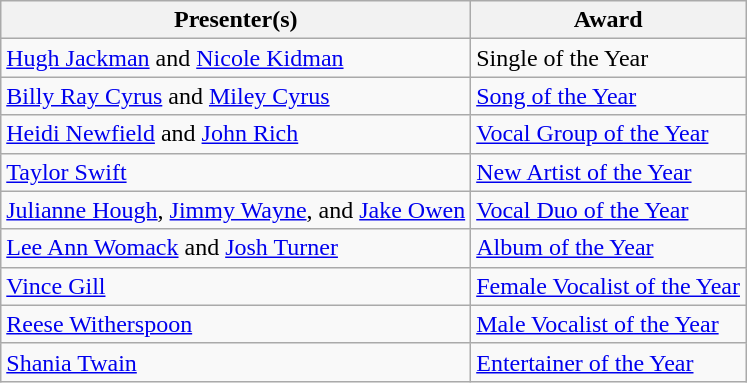<table class="wikitable">
<tr>
<th>Presenter(s)</th>
<th>Award</th>
</tr>
<tr>
<td><a href='#'>Hugh Jackman</a> and <a href='#'>Nicole Kidman</a></td>
<td>Single of the Year</td>
</tr>
<tr>
<td><a href='#'>Billy Ray Cyrus</a> and <a href='#'>Miley Cyrus</a></td>
<td><a href='#'>Song of the Year</a></td>
</tr>
<tr>
<td><a href='#'>Heidi Newfield</a> and <a href='#'>John Rich</a></td>
<td><a href='#'>Vocal Group of the Year</a></td>
</tr>
<tr>
<td><a href='#'>Taylor Swift</a></td>
<td><a href='#'>New Artist of the Year</a></td>
</tr>
<tr>
<td><a href='#'>Julianne Hough</a>, <a href='#'>Jimmy Wayne</a>, and <a href='#'>Jake Owen</a></td>
<td><a href='#'>Vocal Duo of the Year</a></td>
</tr>
<tr>
<td><a href='#'>Lee Ann Womack</a> and <a href='#'>Josh Turner</a></td>
<td><a href='#'>Album of the Year</a></td>
</tr>
<tr>
<td><a href='#'>Vince Gill</a></td>
<td><a href='#'>Female Vocalist of the Year</a></td>
</tr>
<tr>
<td><a href='#'>Reese Witherspoon</a></td>
<td><a href='#'>Male Vocalist of the Year</a></td>
</tr>
<tr>
<td><a href='#'>Shania Twain</a></td>
<td><a href='#'>Entertainer of the Year</a></td>
</tr>
</table>
